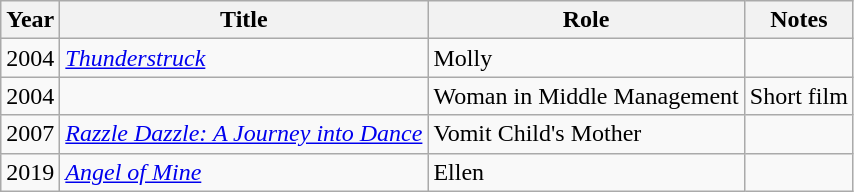<table class="wikitable sortable">
<tr>
<th>Year</th>
<th>Title</th>
<th>Role</th>
<th class="unsortable">Notes</th>
</tr>
<tr>
<td>2004</td>
<td><em><a href='#'>Thunderstruck</a></em></td>
<td>Molly</td>
<td></td>
</tr>
<tr>
<td>2004</td>
<td><em></em></td>
<td>Woman in Middle Management</td>
<td>Short film</td>
</tr>
<tr>
<td>2007</td>
<td><em><a href='#'>Razzle Dazzle: A Journey into Dance</a></em></td>
<td>Vomit Child's Mother</td>
<td></td>
</tr>
<tr>
<td>2019</td>
<td><em><a href='#'>Angel of Mine</a></em></td>
<td>Ellen</td>
<td></td>
</tr>
</table>
